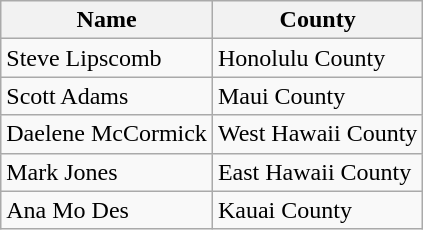<table class="wikitable">
<tr>
<th>Name</th>
<th>County</th>
</tr>
<tr>
<td>Steve Lipscomb</td>
<td>Honolulu County</td>
</tr>
<tr>
<td>Scott Adams</td>
<td>Maui County</td>
</tr>
<tr>
<td>Daelene McCormick</td>
<td>West Hawaii County</td>
</tr>
<tr>
<td>Mark Jones</td>
<td>East Hawaii County</td>
</tr>
<tr>
<td>Ana Mo Des</td>
<td>Kauai County</td>
</tr>
</table>
